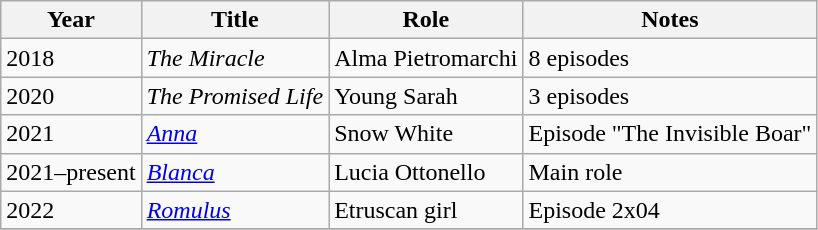<table class="wikitable sortable">
<tr>
<th>Year</th>
<th>Title</th>
<th>Role</th>
<th class="unsortable">Notes</th>
</tr>
<tr>
<td>2018</td>
<td><em>The Miracle</em></td>
<td>Alma Pietromarchi</td>
<td>8 episodes</td>
</tr>
<tr>
<td>2020</td>
<td><em>The Promised Life</em></td>
<td>Young Sarah</td>
<td>3 episodes</td>
</tr>
<tr>
<td>2021</td>
<td><em><a href='#'>Anna</a></em></td>
<td>Snow White</td>
<td>Episode "The Invisible Boar"</td>
</tr>
<tr>
<td>2021–present</td>
<td><em><a href='#'>Blanca</a></em></td>
<td>Lucia Ottonello</td>
<td>Main role</td>
</tr>
<tr>
<td>2022</td>
<td><em><a href='#'>Romulus</a></em></td>
<td>Etruscan girl</td>
<td>Episode 2x04</td>
</tr>
<tr>
</tr>
</table>
